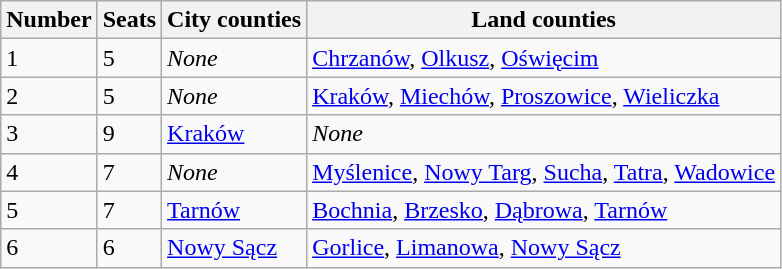<table class=wikitable>
<tr>
<th>Number</th>
<th>Seats</th>
<th>City counties</th>
<th>Land counties</th>
</tr>
<tr>
<td>1</td>
<td>5</td>
<td><em>None</em></td>
<td><a href='#'>Chrzanów</a>, <a href='#'>Olkusz</a>, <a href='#'>Oświęcim</a></td>
</tr>
<tr>
<td>2</td>
<td>5</td>
<td><em>None</em></td>
<td><a href='#'>Kraków</a>, <a href='#'>Miechów</a>, <a href='#'>Proszowice</a>, <a href='#'>Wieliczka</a></td>
</tr>
<tr>
<td>3</td>
<td>9</td>
<td><a href='#'>Kraków</a></td>
<td><em>None</em></td>
</tr>
<tr>
<td>4</td>
<td>7</td>
<td><em>None</em></td>
<td><a href='#'>Myślenice</a>, <a href='#'>Nowy Targ</a>, <a href='#'>Sucha</a>, <a href='#'>Tatra</a>, <a href='#'>Wadowice</a></td>
</tr>
<tr>
<td>5</td>
<td>7</td>
<td><a href='#'>Tarnów</a></td>
<td><a href='#'>Bochnia</a>, <a href='#'>Brzesko</a>, <a href='#'>Dąbrowa</a>, <a href='#'>Tarnów</a></td>
</tr>
<tr>
<td>6</td>
<td>6</td>
<td><a href='#'>Nowy Sącz</a></td>
<td><a href='#'>Gorlice</a>, <a href='#'>Limanowa</a>, <a href='#'>Nowy Sącz</a></td>
</tr>
</table>
